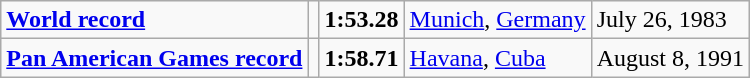<table class="wikitable">
<tr>
<td><strong><a href='#'>World record</a></strong></td>
<td></td>
<td><strong>1:53.28</strong></td>
<td><a href='#'>Munich</a>, <a href='#'>Germany</a></td>
<td>July 26, 1983</td>
</tr>
<tr>
<td><strong><a href='#'>Pan American Games record</a></strong></td>
<td></td>
<td><strong>1:58.71</strong></td>
<td><a href='#'>Havana</a>, <a href='#'>Cuba</a></td>
<td>August 8, 1991</td>
</tr>
</table>
